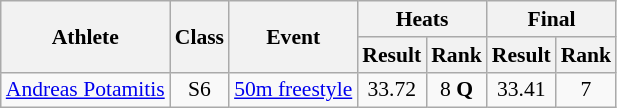<table class=wikitable style="font-size:90%">
<tr>
<th rowspan="2">Athlete</th>
<th rowspan="2">Class</th>
<th rowspan="2">Event</th>
<th colspan="2">Heats</th>
<th colspan="2">Final</th>
</tr>
<tr>
<th>Result</th>
<th>Rank</th>
<th>Result</th>
<th>Rank</th>
</tr>
<tr>
<td><a href='#'>Andreas Potamitis</a></td>
<td style="text-align:center;">S6</td>
<td><a href='#'>50m freestyle</a></td>
<td style="text-align:center;">33.72</td>
<td style="text-align:center;">8 <strong>Q</strong></td>
<td style="text-align:center;">33.41</td>
<td style="text-align:center;">7</td>
</tr>
</table>
